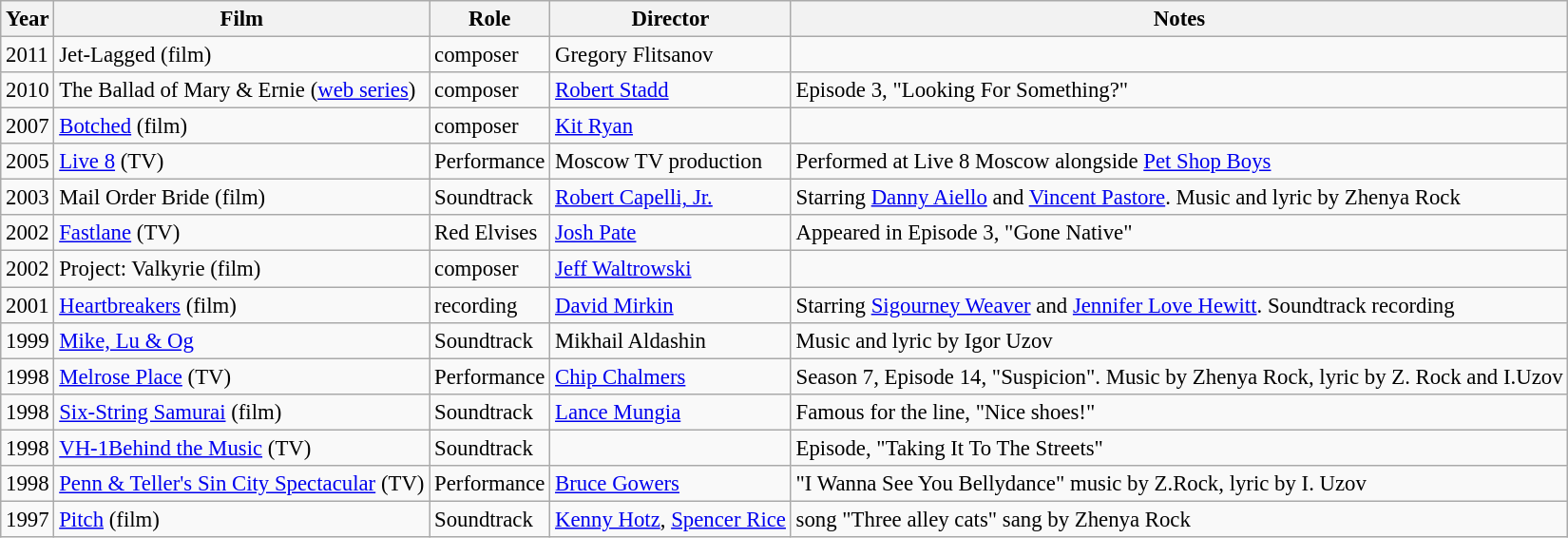<table class="wikitable" style="font-size:95%;">
<tr>
<th>Year</th>
<th>Film</th>
<th>Role</th>
<th>Director</th>
<th>Notes</th>
</tr>
<tr>
<td>2011</td>
<td>Jet-Lagged (film)</td>
<td>composer</td>
<td>Gregory Flitsanov</td>
<td></td>
</tr>
<tr>
<td>2010</td>
<td>The Ballad of Mary & Ernie (<a href='#'>web series</a>)</td>
<td>composer</td>
<td><a href='#'>Robert Stadd</a></td>
<td>Episode 3, "Looking For Something?"</td>
</tr>
<tr>
<td>2007</td>
<td><a href='#'>Botched</a> (film)</td>
<td>composer</td>
<td><a href='#'>Kit Ryan</a></td>
<td></td>
</tr>
<tr>
<td>2005</td>
<td><a href='#'>Live 8</a> (TV)</td>
<td>Performance</td>
<td>Moscow TV production</td>
<td>Performed at Live 8 Moscow alongside <a href='#'>Pet Shop Boys</a></td>
</tr>
<tr>
<td>2003</td>
<td>Mail Order Bride (film)</td>
<td>Soundtrack</td>
<td><a href='#'>Robert Capelli, Jr.</a></td>
<td>Starring <a href='#'>Danny Aiello</a> and <a href='#'>Vincent Pastore</a>. Music and lyric by Zhenya Rock</td>
</tr>
<tr>
<td>2002</td>
<td><a href='#'>Fastlane</a> (TV)</td>
<td>Red Elvises</td>
<td><a href='#'>Josh Pate</a></td>
<td>Appeared in Episode 3, "Gone Native"</td>
</tr>
<tr>
<td>2002</td>
<td>Project: Valkyrie (film)</td>
<td>composer</td>
<td><a href='#'>Jeff Waltrowski</a></td>
<td></td>
</tr>
<tr>
<td>2001</td>
<td><a href='#'>Heartbreakers</a> (film)</td>
<td>recording</td>
<td><a href='#'>David Mirkin</a></td>
<td>Starring <a href='#'>Sigourney Weaver</a> and <a href='#'>Jennifer Love Hewitt</a>. Soundtrack recording</td>
</tr>
<tr>
<td>1999</td>
<td><a href='#'>Mike, Lu & Og</a></td>
<td>Soundtrack</td>
<td>Mikhail Aldashin</td>
<td>Music and lyric by Igor Uzov</td>
</tr>
<tr>
<td>1998</td>
<td><a href='#'>Melrose Place</a> (TV)</td>
<td>Performance</td>
<td><a href='#'>Chip Chalmers</a></td>
<td>Season 7, Episode 14, "Suspicion". Music by Zhenya Rock, lyric by Z. Rock and I.Uzov</td>
</tr>
<tr>
<td>1998</td>
<td><a href='#'>Six-String Samurai</a> (film)</td>
<td>Soundtrack</td>
<td><a href='#'>Lance Mungia</a></td>
<td>Famous for the line, "Nice shoes!"</td>
</tr>
<tr>
<td>1998</td>
<td><a href='#'>VH-1</a><a href='#'>Behind the Music</a> (TV)</td>
<td>Soundtrack</td>
<td></td>
<td>Episode, "Taking It To The Streets"</td>
</tr>
<tr>
<td>1998</td>
<td><a href='#'>Penn & Teller's Sin City Spectacular</a> (TV)</td>
<td>Performance</td>
<td><a href='#'>Bruce Gowers</a></td>
<td>"I Wanna See You Bellydance" music by Z.Rock, lyric by I. Uzov</td>
</tr>
<tr>
<td>1997</td>
<td><a href='#'>Pitch</a> (film)</td>
<td>Soundtrack</td>
<td><a href='#'>Kenny Hotz</a>, <a href='#'>Spencer Rice</a></td>
<td>song "Three alley cats" sang by Zhenya Rock</td>
</tr>
</table>
